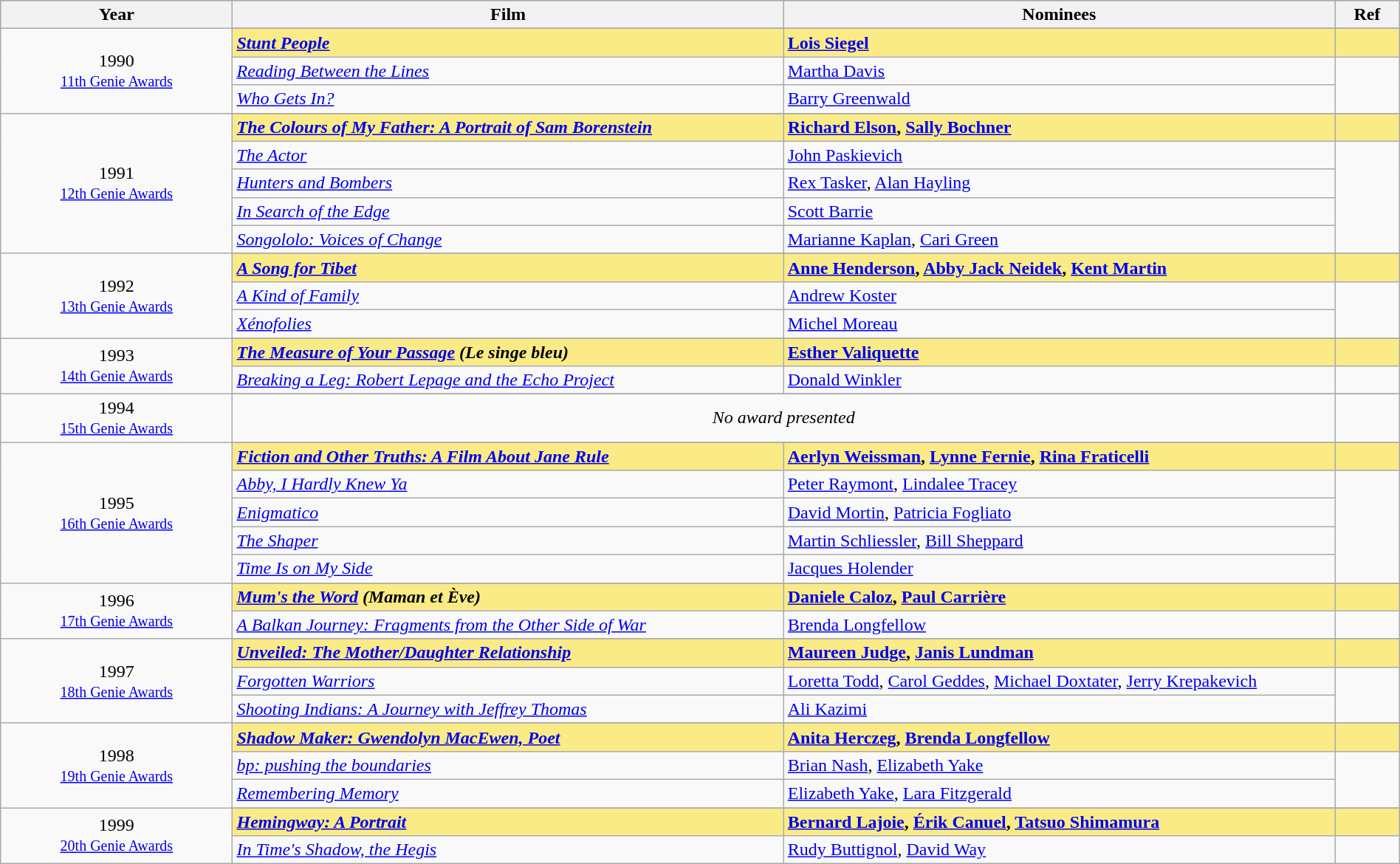<table class="wikitable" style="width:100%;">
<tr style="background:#bebebe;">
<th style="width:8%;">Year</th>
<th style="width:19%;">Film</th>
<th style="width:19%;">Nominees</th>
<th style="width:2%;">Ref</th>
</tr>
<tr>
<td rowspan="4" align="center">1990 <br> <small><a href='#'>11th Genie Awards</a></small></td>
</tr>
<tr style="background:#FAEB86;">
<td><strong><em><a href='#'>Stunt People</a></em></strong></td>
<td><strong><a href='#'>Lois Siegel</a></strong></td>
<td></td>
</tr>
<tr>
<td><em><a href='#'>Reading Between the Lines</a></em></td>
<td><a href='#'>Martha Davis</a></td>
<td rowspan=2></td>
</tr>
<tr>
<td><em><a href='#'>Who Gets In?</a></em></td>
<td><a href='#'>Barry Greenwald</a></td>
</tr>
<tr>
<td rowspan="6" align="center">1991 <br> <small><a href='#'>12th Genie Awards</a></small></td>
</tr>
<tr style="background:#FAEB86;">
<td><strong><em><a href='#'>The Colours of My Father: A Portrait of Sam Borenstein</a></em></strong></td>
<td><strong><a href='#'>Richard Elson</a>,  <a href='#'>Sally Bochner</a></strong></td>
<td></td>
</tr>
<tr>
<td><em><a href='#'>The Actor</a></em></td>
<td><a href='#'>John Paskievich</a></td>
<td rowspan=4></td>
</tr>
<tr>
<td><em><a href='#'>Hunters and Bombers</a></em></td>
<td><a href='#'>Rex Tasker</a>, <a href='#'>Alan Hayling</a></td>
</tr>
<tr>
<td><em><a href='#'>In Search of the Edge</a></em></td>
<td><a href='#'>Scott Barrie</a></td>
</tr>
<tr>
<td><em><a href='#'>Songololo: Voices of Change</a></em></td>
<td><a href='#'>Marianne Kaplan</a>, <a href='#'>Cari Green</a></td>
</tr>
<tr>
<td rowspan="4" align="center">1992 <br> <small><a href='#'>13th Genie Awards</a></small></td>
</tr>
<tr style="background:#FAEB86;">
<td><strong><em><a href='#'>A Song for Tibet</a></em></strong></td>
<td><strong><a href='#'>Anne Henderson</a>, <a href='#'>Abby Jack Neidek</a>, <a href='#'>Kent Martin</a></strong></td>
<td></td>
</tr>
<tr>
<td><em><a href='#'>A Kind of Family</a></em></td>
<td><a href='#'>Andrew Koster</a></td>
<td rowspan=2></td>
</tr>
<tr>
<td><em><a href='#'>Xénofolies</a></em></td>
<td><a href='#'>Michel Moreau</a></td>
</tr>
<tr>
<td rowspan="3" align="center">1993 <br> <small><a href='#'>14th Genie Awards</a></small></td>
</tr>
<tr style="background:#FAEB86;">
<td><strong><em><a href='#'>The Measure of Your Passage</a> (Le singe bleu)</em></strong></td>
<td><strong><a href='#'>Esther Valiquette</a></strong></td>
<td></td>
</tr>
<tr>
<td><em><a href='#'>Breaking a Leg: Robert Lepage and the Echo Project</a></em></td>
<td><a href='#'>Donald Winkler</a></td>
<td></td>
</tr>
<tr>
<td rowspan="2" align="center">1994 <br> <small><a href='#'>15th Genie Awards</a></small></td>
</tr>
<tr>
<td colspan=2 align=center><em>No award presented</em></td>
<td></td>
</tr>
<tr>
<td rowspan="6" align="center">1995 <br> <small><a href='#'>16th Genie Awards</a></small></td>
</tr>
<tr style="background:#FAEB86;">
<td><strong><em><a href='#'>Fiction and Other Truths: A Film About Jane Rule</a></em></strong></td>
<td><strong><a href='#'>Aerlyn Weissman</a>, <a href='#'>Lynne Fernie</a>, <a href='#'>Rina Fraticelli</a></strong></td>
<td></td>
</tr>
<tr>
<td><em><a href='#'>Abby, I Hardly Knew Ya</a></em></td>
<td><a href='#'>Peter Raymont</a>, <a href='#'>Lindalee Tracey</a></td>
<td rowspan=4></td>
</tr>
<tr>
<td><em><a href='#'>Enigmatico</a></em></td>
<td><a href='#'>David Mortin</a>, <a href='#'>Patricia Fogliato</a></td>
</tr>
<tr>
<td><em><a href='#'>The Shaper</a></em></td>
<td><a href='#'>Martin Schliessler</a>, <a href='#'>Bill Sheppard</a></td>
</tr>
<tr>
<td><em><a href='#'>Time Is on My Side</a></em></td>
<td><a href='#'>Jacques Holender</a></td>
</tr>
<tr>
<td rowspan="3" align="center">1996 <br> <small><a href='#'>17th Genie Awards</a></small></td>
</tr>
<tr style="background:#FAEB86;">
<td><strong><em><a href='#'>Mum's the Word</a> (Maman et Ève)</em></strong></td>
<td><strong><a href='#'>Daniele Caloz</a>, <a href='#'>Paul Carrière</a></strong></td>
<td></td>
</tr>
<tr>
<td><em><a href='#'>A Balkan Journey: Fragments from the Other Side of War</a></em></td>
<td><a href='#'>Brenda Longfellow</a></td>
<td></td>
</tr>
<tr>
<td rowspan="4" align="center">1997 <br> <small><a href='#'>18th Genie Awards</a></small></td>
</tr>
<tr style="background:#FAEB86;">
<td><strong><em><a href='#'>Unveiled: The Mother/Daughter Relationship</a></em></strong></td>
<td><strong><a href='#'>Maureen Judge</a>, <a href='#'>Janis Lundman</a></strong></td>
<td></td>
</tr>
<tr>
<td><em><a href='#'>Forgotten Warriors</a></em></td>
<td><a href='#'>Loretta Todd</a>, <a href='#'>Carol Geddes</a>, <a href='#'>Michael Doxtater</a>, <a href='#'>Jerry Krepakevich</a></td>
<td rowspan=2></td>
</tr>
<tr>
<td><em><a href='#'>Shooting Indians: A Journey with Jeffrey Thomas</a></em></td>
<td><a href='#'>Ali Kazimi</a></td>
</tr>
<tr>
<td rowspan="4" align="center">1998 <br> <small><a href='#'>19th Genie Awards</a></small></td>
</tr>
<tr style="background:#FAEB86;">
<td><strong><em><a href='#'>Shadow Maker: Gwendolyn MacEwen, Poet</a></em></strong></td>
<td><strong><a href='#'>Anita Herczeg</a>, <a href='#'>Brenda Longfellow</a></strong></td>
<td></td>
</tr>
<tr>
<td><em><a href='#'>bp: pushing the boundaries</a></em></td>
<td><a href='#'>Brian Nash</a>, <a href='#'>Elizabeth Yake</a></td>
<td rowspan=2></td>
</tr>
<tr>
<td><em><a href='#'>Remembering Memory</a></em></td>
<td><a href='#'>Elizabeth Yake</a>, <a href='#'>Lara Fitzgerald</a></td>
</tr>
<tr>
<td rowspan="3" align="center">1999 <br> <small><a href='#'>20th Genie Awards</a></small></td>
</tr>
<tr style="background:#FAEB86;">
<td><strong><em><a href='#'>Hemingway: A Portrait</a></em></strong></td>
<td><strong><a href='#'>Bernard Lajoie</a>, <a href='#'>Érik Canuel</a>, <a href='#'>Tatsuo Shimamura</a></strong></td>
<td></td>
</tr>
<tr>
<td><em><a href='#'>In Time's Shadow, the Hegis</a></em></td>
<td><a href='#'>Rudy Buttignol</a>, <a href='#'>David Way</a></td>
<td></td>
</tr>
</table>
